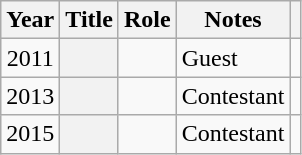<table class="wikitable sortable plainrowheaders">
<tr>
<th scope="col">Year</th>
<th scope="col">Title</th>
<th scope="col">Role</th>
<th scope="col" class="unsortable">Notes</th>
<th scope="col" class="unsortable"></th>
</tr>
<tr>
<td style="text-align:center;">2011</td>
<th scope="row"></th>
<td></td>
<td>Guest</td>
<td></td>
</tr>
<tr>
<td style="text-align:center;">2013</td>
<th scope="row"></th>
<td></td>
<td>Contestant</td>
<td align=center></td>
</tr>
<tr>
<td style="text-align:center;">2015</td>
<th scope="row"></th>
<td></td>
<td>Contestant</td>
<td align=center></td>
</tr>
</table>
